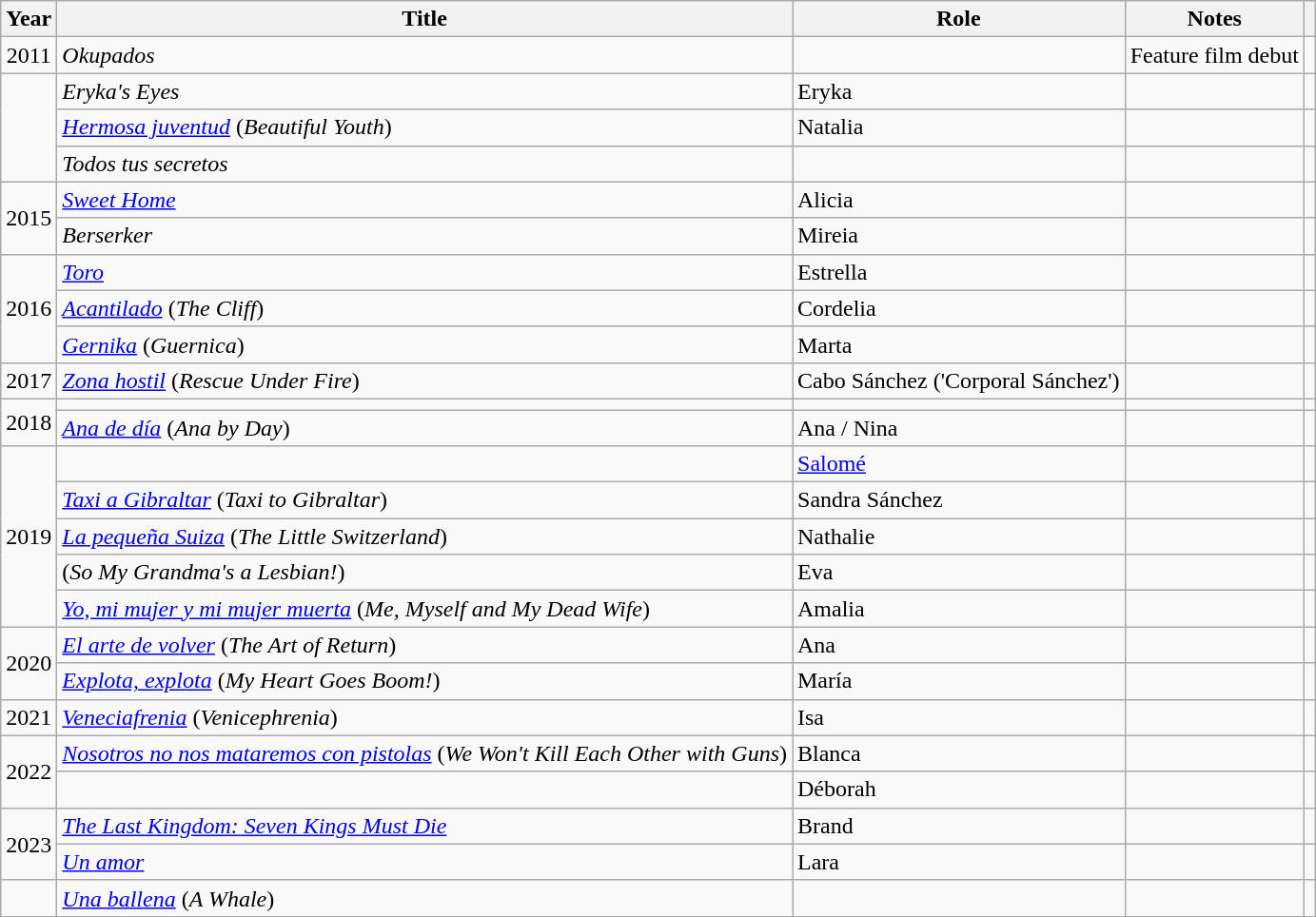<table class="wikitable sortable">
<tr>
<th>Year</th>
<th>Title</th>
<th>Role</th>
<th class = "unsortable">Notes</th>
<th class = "unsortable"></th>
</tr>
<tr>
<td align = "center">2011</td>
<td><em>Okupados</em></td>
<td></td>
<td>Feature film debut</td>
<td align = "center"></td>
</tr>
<tr>
<td rowspan = "3"></td>
<td><em>Eryka's Eyes</em></td>
<td>Eryka</td>
<td></td>
<td align = "center"></td>
</tr>
<tr>
<td><em><a href='#'>Hermosa juventud</a></em> (<em>Beautiful Youth</em>)</td>
<td>Natalia</td>
<td></td>
<td align = "center"></td>
</tr>
<tr>
<td><em>Todos tus secretos</em></td>
<td></td>
<td></td>
<td align = "center"></td>
</tr>
<tr>
<td rowspan = "2" align = "center">2015</td>
<td><em><a href='#'>Sweet Home</a></em></td>
<td>Alicia</td>
<td></td>
<td align = "center"></td>
</tr>
<tr>
<td><em>Berserker</em></td>
<td>Mireia</td>
<td></td>
<td align = "center"></td>
</tr>
<tr>
<td rowspan = "3" align = "center">2016</td>
<td><em><a href='#'>Toro</a></em></td>
<td>Estrella</td>
<td></td>
<td align = "center"></td>
</tr>
<tr>
<td><em><a href='#'>Acantilado</a></em> (<em>The Cliff</em>)</td>
<td>Cordelia</td>
<td></td>
<td align = "center"></td>
</tr>
<tr>
<td><em><a href='#'>Gernika</a></em> (<em>Guernica</em>)</td>
<td>Marta</td>
<td></td>
<td align = "center"></td>
</tr>
<tr>
<td align = "center">2017</td>
<td><em><a href='#'>Zona hostil</a></em> (<em>Rescue Under Fire</em>)</td>
<td>Cabo Sánchez ('Corporal Sánchez')</td>
<td></td>
<td align = "center"></td>
</tr>
<tr>
<td rowspan = "2" align = "center">2018</td>
<td><em></em></td>
<td></td>
<td></td>
<td align = "center"></td>
</tr>
<tr>
<td><em><a href='#'>Ana de día</a></em> (<em>Ana by Day</em>)</td>
<td>Ana / Nina</td>
<td></td>
<td align = "center"></td>
</tr>
<tr>
<td rowspan = "5" align = "center">2019</td>
<td><em></em></td>
<td><a href='#'>Salomé</a></td>
<td></td>
<td align = "center"></td>
</tr>
<tr>
<td><em><a href='#'>Taxi a Gibraltar</a></em> (<em>Taxi to Gibraltar</em>)</td>
<td>Sandra Sánchez</td>
<td></td>
<td align = "center"></td>
</tr>
<tr>
<td><em><a href='#'>La pequeña Suiza</a></em> (<em>The Little Switzerland</em>)</td>
<td>Nathalie</td>
<td></td>
<td align = "center"></td>
</tr>
<tr>
<td><em></em> (<em>So My Grandma's a Lesbian!</em>)</td>
<td>Eva</td>
<td></td>
<td align = "center"></td>
</tr>
<tr>
<td><em><a href='#'>Yo, mi mujer y mi mujer muerta</a></em> (<em>Me, Myself and My Dead Wife</em>)</td>
<td>Amalia</td>
<td></td>
<td align = "center"></td>
</tr>
<tr>
<td rowspan = "2" align = "center">2020</td>
<td><em><a href='#'>El arte de volver</a></em> (<em>The Art of Return</em>)</td>
<td>Ana</td>
<td></td>
<td align = "center"></td>
</tr>
<tr>
<td><em><a href='#'>Explota, explota</a></em> (<em>My Heart Goes Boom!</em>)</td>
<td>María</td>
<td></td>
<td align = "center"></td>
</tr>
<tr>
<td align = "center">2021</td>
<td><em><a href='#'>Veneciafrenia</a></em> (<em>Venicephrenia</em>)</td>
<td>Isa</td>
<td></td>
<td align = "center"></td>
</tr>
<tr>
<td rowspan = "2" align = "center">2022</td>
<td><em><a href='#'>Nosotros no nos mataremos con pistolas</a></em> (<em>We Won't Kill Each Other with Guns</em>)</td>
<td>Blanca</td>
<td></td>
<td align = "center"></td>
</tr>
<tr>
<td><em></em></td>
<td>Déborah</td>
<td></td>
<td align = "center"></td>
</tr>
<tr>
<td rowspan = "2" align = "center">2023</td>
<td><em><a href='#'>The Last Kingdom: Seven Kings Must Die</a></em></td>
<td>Brand</td>
<td></td>
<td align = "center"></td>
</tr>
<tr>
<td><em><a href='#'>Un amor</a></em></td>
<td>Lara</td>
<td></td>
<td></td>
</tr>
<tr>
<td></td>
<td><em><a href='#'>Una ballena</a></em> (<em>A Whale</em>)</td>
<td></td>
<td></td>
<td align = "center"></td>
</tr>
</table>
